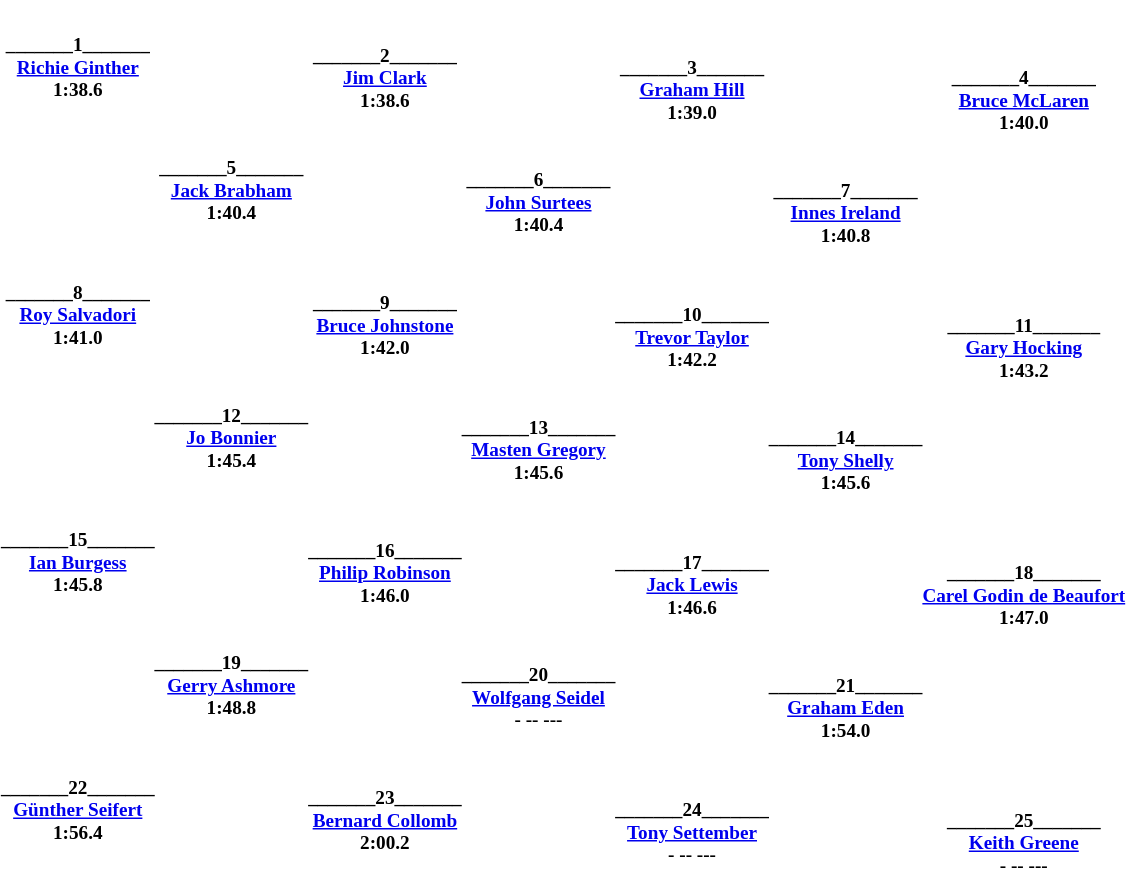<table border="0" cellpadding="0" cellspacing="0" style="margin: 0 1em 0 0; background: #ffffff; border: 0px #cba solid; border-collapse: collapse; font-size: 80%;">
<tr>
<th></th>
<th>_______1_______ <br><a href='#'>Richie Ginther</a> <br> 1:38.6</th>
<td></td>
<th><br>_______2_______ <br> <a href='#'>Jim Clark</a><br>1:38.6</th>
<td></td>
<th><br><br>_______3_______ <br><a href='#'>Graham Hill</a><br>1:39.0</th>
<td></td>
<th><br><br><br>_______4_______ <br> <a href='#'>Bruce McLaren</a><br>1:40.0</th>
</tr>
<tr>
<th></th>
<td></td>
<th>_______5_______ <br> <a href='#'>Jack Brabham</a><br>1:40.4</th>
<td></td>
<th><br>_______6_______ <br> <a href='#'>John Surtees</a><br>1:40.4</th>
<td></td>
<th><br><br>_______7_______ <br> <a href='#'>Innes Ireland</a><br>1:40.8</th>
<td></td>
</tr>
<tr>
<th></th>
<th>_______8_______ <br> <a href='#'>Roy Salvadori</a><br>1:41.0</th>
<td></td>
<th><br>_______9_______ <br> <a href='#'>Bruce Johnstone</a><br>1:42.0</th>
<td></td>
<th><br><br> _______10_______ <br> <a href='#'>Trevor Taylor</a><br>1:42.2</th>
<td></td>
<th><br><br><br>_______11_______ <br> <a href='#'>Gary Hocking</a><br>1:43.2</th>
</tr>
<tr>
<th></th>
<td></td>
<th>_______12_______ <br> <a href='#'>Jo Bonnier</a><br>1:45.4</th>
<td></td>
<th><br> _______13_______ <br> <a href='#'>Masten Gregory</a><br>1:45.6</th>
<td></td>
<th><br><br> _______14_______ <br> <a href='#'>Tony Shelly</a><br>1:45.6</th>
<td></td>
</tr>
<tr>
<th></th>
<th>_______15_______ <br> <a href='#'>Ian Burgess</a><br>1:45.8</th>
<td></td>
<th><br> _______16_______ <br> <a href='#'>Philip Robinson</a><br>1:46.0</th>
<td></td>
<th><br> <br> _______17_______ <br> <a href='#'>Jack Lewis</a><br>1:46.6</th>
<td></td>
<th><br> <br> <br>  _______18_______ <br> <a href='#'>Carel Godin de Beaufort</a><br>1:47.0</th>
</tr>
<tr>
<th></th>
<td></td>
<th>_______19_______ <br> <a href='#'>Gerry Ashmore</a><br>1:48.8</th>
<td></td>
<th><br> _______20_______ <br> <a href='#'>Wolfgang Seidel</a><br>- -- ---</th>
<td></td>
<th><br> <br> _______21_______ <br> <a href='#'>Graham Eden</a><br>1:54.0</th>
<td></td>
</tr>
<tr>
<th></th>
<th>_______22_______ <br> <a href='#'>Günther Seifert</a><br>1:56.4</th>
<td></td>
<th><br> _______23_______ <br> <a href='#'>Bernard Collomb</a> <br>2:00.2</th>
<td></td>
<th><br><br> _______24_______ <br> <a href='#'>Tony Settember</a><br>- -- ---</th>
<td></td>
<th><br><br><br> _______25_______ <br> <a href='#'>Keith Greene</a><br>- -- ---</th>
</tr>
<tr>
</tr>
</table>
